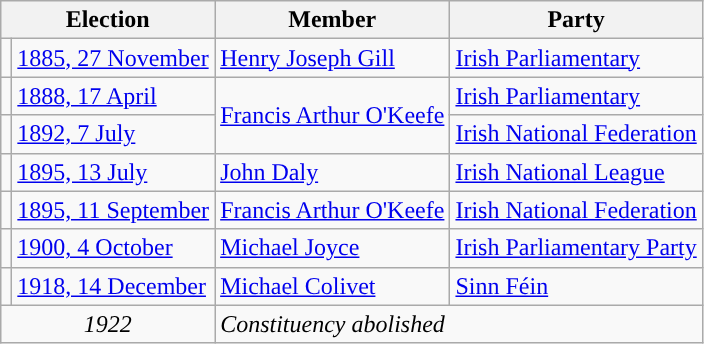<table class="wikitable">
<tr>
<th colspan="2">Election</th>
<th>Member</th>
<th>Party</th>
</tr>
<tr>
<td style="color:inherit;background-color: "></td>
<td><a href='#'>1885, 27 November</a></td>
<td><a href='#'>Henry Joseph Gill</a></td>
<td><a href='#'>Irish Parliamentary</a></td>
</tr>
<tr>
<td style="color:inherit;background-color: "></td>
<td><a href='#'>1888, 17 April</a></td>
<td rowspan="2"><a href='#'>Francis Arthur O'Keefe</a></td>
<td><a href='#'>Irish Parliamentary</a></td>
</tr>
<tr>
<td style="color:inherit;background-color: "></td>
<td><a href='#'>1892, 7 July</a></td>
<td><a href='#'>Irish National Federation</a></td>
</tr>
<tr>
<td style="color:inherit;background-color: "></td>
<td><a href='#'>1895, 13 July</a></td>
<td><a href='#'>John Daly</a></td>
<td><a href='#'>Irish National League</a></td>
</tr>
<tr>
<td style="color:inherit;background-color: "></td>
<td><a href='#'>1895, 11 September</a></td>
<td><a href='#'>Francis Arthur O'Keefe</a></td>
<td><a href='#'>Irish National Federation</a></td>
</tr>
<tr>
<td style="color:inherit;background-color: "></td>
<td><a href='#'>1900, 4 October</a></td>
<td><a href='#'>Michael Joyce</a></td>
<td><a href='#'>Irish Parliamentary Party</a></td>
</tr>
<tr>
<td style="color:inherit;background-color: "></td>
<td><a href='#'>1918, 14 December</a></td>
<td><a href='#'>Michael Colivet</a></td>
<td><a href='#'>Sinn Féin</a></td>
</tr>
<tr>
<td colspan="2" align="center"><em>1922</em></td>
<td colspan="2"><em>Constituency abolished</em></td>
</tr>
</table>
